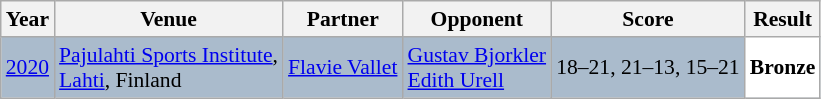<table class="sortable wikitable" style="font-size: 90%;">
<tr>
<th>Year</th>
<th>Venue</th>
<th>Partner</th>
<th>Opponent</th>
<th>Score</th>
<th>Result</th>
</tr>
<tr style="background:#AABBCC">
<td align="center"><a href='#'>2020</a></td>
<td align="left"><a href='#'>Pajulahti Sports Institute</a>,<br><a href='#'>Lahti</a>, Finland</td>
<td align="left"> <a href='#'>Flavie Vallet</a></td>
<td align="left"> <a href='#'>Gustav Bjorkler</a><br> <a href='#'>Edith Urell</a></td>
<td align="left">18–21, 21–13, 15–21</td>
<td style="text-align:left; background:white"> <strong>Bronze</strong></td>
</tr>
</table>
